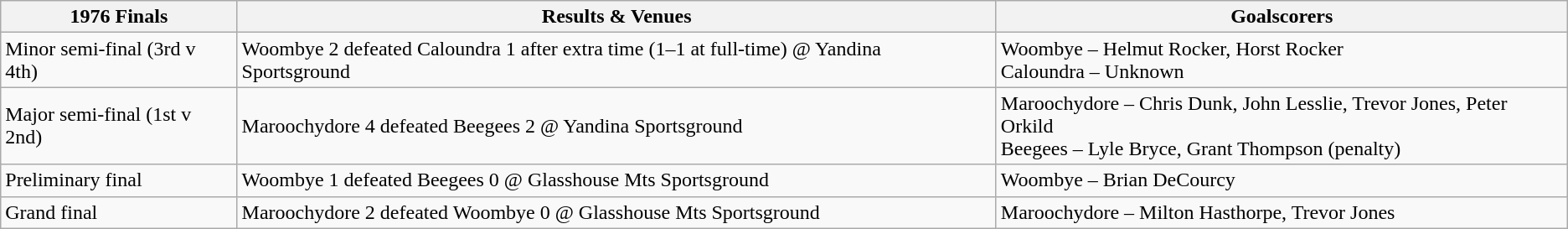<table class="wikitable">
<tr>
<th>1976 Finals</th>
<th>Results & Venues</th>
<th>Goalscorers</th>
</tr>
<tr>
<td>Minor semi-final (3rd v 4th)</td>
<td>Woombye 2 defeated Caloundra 1 after extra time (1–1 at full-time) @ Yandina Sportsground</td>
<td>Woombye – Helmut Rocker, Horst Rocker<br>Caloundra – Unknown</td>
</tr>
<tr>
<td>Major semi-final (1st v 2nd)</td>
<td>Maroochydore 4 defeated Beegees 2 @ Yandina Sportsground</td>
<td>Maroochydore – Chris Dunk, John Lesslie, Trevor Jones, Peter Orkild<br>Beegees – Lyle Bryce, Grant Thompson (penalty)</td>
</tr>
<tr>
<td>Preliminary final</td>
<td>Woombye 1 defeated Beegees 0 @ Glasshouse Mts Sportsground</td>
<td>Woombye – Brian DeCourcy</td>
</tr>
<tr>
<td>Grand final</td>
<td>Maroochydore 2 defeated Woombye 0 @ Glasshouse Mts Sportsground</td>
<td>Maroochydore – Milton Hasthorpe, Trevor Jones</td>
</tr>
</table>
